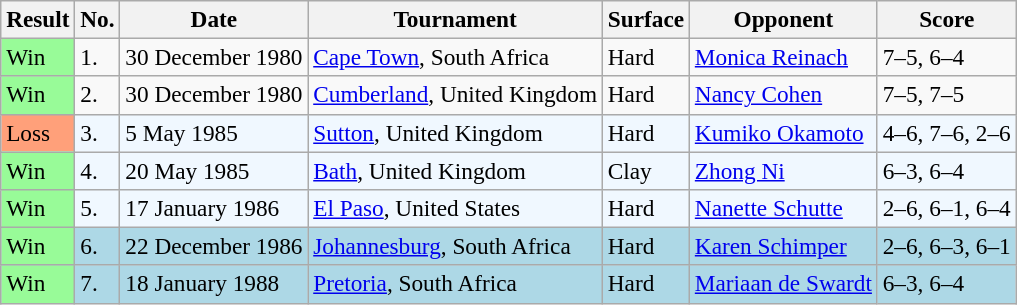<table class="sortable wikitable" style="font-size:97%;">
<tr>
<th>Result</th>
<th>No.</th>
<th>Date</th>
<th>Tournament</th>
<th>Surface</th>
<th>Opponent</th>
<th class="unsortable">Score</th>
</tr>
<tr>
<td style="background:#98fb98;">Win</td>
<td>1.</td>
<td>30 December 1980</td>
<td><a href='#'>Cape Town</a>, South Africa</td>
<td>Hard</td>
<td> <a href='#'>Monica Reinach</a></td>
<td>7–5, 6–4</td>
</tr>
<tr>
<td style="background:#98fb98;">Win</td>
<td>2.</td>
<td>30 December 1980</td>
<td><a href='#'>Cumberland</a>, United Kingdom</td>
<td>Hard</td>
<td> <a href='#'>Nancy Cohen</a></td>
<td>7–5, 7–5</td>
</tr>
<tr style="background:#f0f8ff;">
<td style="background:#ffa07a;">Loss</td>
<td>3.</td>
<td>5 May 1985</td>
<td><a href='#'>Sutton</a>, United Kingdom</td>
<td>Hard</td>
<td> <a href='#'>Kumiko Okamoto</a></td>
<td>4–6, 7–6, 2–6</td>
</tr>
<tr style="background:#f0f8ff;">
<td style="background:#98fb98;">Win</td>
<td>4.</td>
<td>20 May 1985</td>
<td><a href='#'>Bath</a>, United Kingdom</td>
<td>Clay</td>
<td> <a href='#'>Zhong Ni</a></td>
<td>6–3, 6–4</td>
</tr>
<tr style="background:#f0f8ff;">
<td style="background:#98fb98;">Win</td>
<td>5.</td>
<td>17 January 1986</td>
<td><a href='#'>El Paso</a>, United States</td>
<td>Hard</td>
<td> <a href='#'>Nanette Schutte</a></td>
<td>2–6, 6–1, 6–4</td>
</tr>
<tr bgcolor=lightblue>
<td style="background:#98fb98;">Win</td>
<td>6.</td>
<td>22 December 1986</td>
<td><a href='#'>Johannesburg</a>, South Africa</td>
<td>Hard</td>
<td> <a href='#'>Karen Schimper</a></td>
<td>2–6, 6–3, 6–1</td>
</tr>
<tr style="background:lightblue;">
<td style="background:#98fb98;">Win</td>
<td>7.</td>
<td>18 January 1988</td>
<td><a href='#'>Pretoria</a>, South Africa</td>
<td>Hard</td>
<td> <a href='#'>Mariaan de Swardt</a></td>
<td>6–3, 6–4</td>
</tr>
</table>
